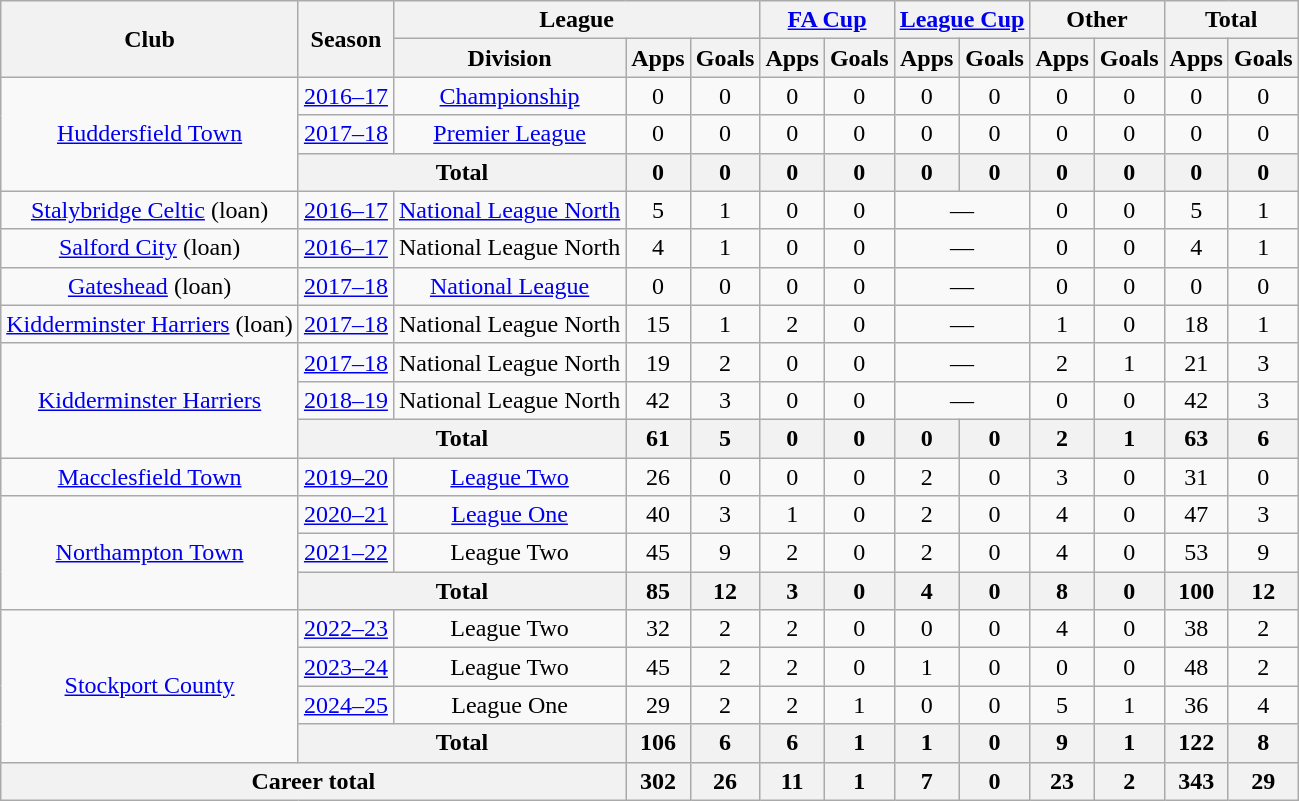<table class="wikitable" style="text-align: center">
<tr>
<th rowspan="2">Club</th>
<th rowspan="2">Season</th>
<th colspan="3">League</th>
<th colspan="2"><a href='#'>FA Cup</a></th>
<th colspan="2"><a href='#'>League Cup</a></th>
<th colspan="2">Other</th>
<th colspan="2">Total</th>
</tr>
<tr>
<th>Division</th>
<th>Apps</th>
<th>Goals</th>
<th>Apps</th>
<th>Goals</th>
<th>Apps</th>
<th>Goals</th>
<th>Apps</th>
<th>Goals</th>
<th>Apps</th>
<th>Goals</th>
</tr>
<tr>
<td rowspan=3><a href='#'>Huddersfield Town</a></td>
<td><a href='#'>2016–17</a></td>
<td><a href='#'>Championship</a></td>
<td>0</td>
<td>0</td>
<td>0</td>
<td>0</td>
<td>0</td>
<td>0</td>
<td>0</td>
<td>0</td>
<td>0</td>
<td>0</td>
</tr>
<tr>
<td><a href='#'>2017–18</a></td>
<td><a href='#'>Premier League</a></td>
<td>0</td>
<td>0</td>
<td>0</td>
<td>0</td>
<td>0</td>
<td>0</td>
<td>0</td>
<td>0</td>
<td>0</td>
<td>0</td>
</tr>
<tr>
<th colspan="2">Total</th>
<th>0</th>
<th>0</th>
<th>0</th>
<th>0</th>
<th>0</th>
<th>0</th>
<th>0</th>
<th>0</th>
<th>0</th>
<th>0</th>
</tr>
<tr>
<td><a href='#'>Stalybridge Celtic</a> (loan)</td>
<td><a href='#'>2016–17</a></td>
<td><a href='#'>National League North</a></td>
<td>5</td>
<td>1</td>
<td>0</td>
<td>0</td>
<td colspan="2">—</td>
<td>0</td>
<td>0</td>
<td>5</td>
<td>1</td>
</tr>
<tr>
<td><a href='#'>Salford City</a>  (loan)</td>
<td><a href='#'>2016–17</a></td>
<td>National League North</td>
<td>4</td>
<td>1</td>
<td>0</td>
<td>0</td>
<td colspan="2">—</td>
<td>0</td>
<td>0</td>
<td>4</td>
<td>1</td>
</tr>
<tr>
<td><a href='#'>Gateshead</a>  (loan)</td>
<td><a href='#'>2017–18</a></td>
<td><a href='#'>National League</a></td>
<td>0</td>
<td>0</td>
<td>0</td>
<td>0</td>
<td colspan="2">—</td>
<td>0</td>
<td>0</td>
<td>0</td>
<td>0</td>
</tr>
<tr>
<td><a href='#'>Kidderminster Harriers</a>  (loan)</td>
<td><a href='#'>2017–18</a></td>
<td>National League North</td>
<td>15</td>
<td>1</td>
<td>2</td>
<td>0</td>
<td colspan="2">—</td>
<td>1</td>
<td>0</td>
<td>18</td>
<td>1</td>
</tr>
<tr>
<td rowspan="3"><a href='#'>Kidderminster Harriers</a></td>
<td><a href='#'>2017–18</a></td>
<td>National League North</td>
<td>19</td>
<td>2</td>
<td>0</td>
<td>0</td>
<td colspan="2">—</td>
<td>2</td>
<td>1</td>
<td>21</td>
<td>3</td>
</tr>
<tr>
<td><a href='#'>2018–19</a></td>
<td>National League North</td>
<td>42</td>
<td>3</td>
<td>0</td>
<td>0</td>
<td colspan="2">—</td>
<td>0</td>
<td>0</td>
<td>42</td>
<td>3</td>
</tr>
<tr>
<th colspan="2">Total</th>
<th>61</th>
<th>5</th>
<th>0</th>
<th>0</th>
<th>0</th>
<th>0</th>
<th>2</th>
<th>1</th>
<th>63</th>
<th>6</th>
</tr>
<tr>
<td><a href='#'>Macclesfield Town</a></td>
<td><a href='#'>2019–20</a></td>
<td><a href='#'>League Two</a></td>
<td>26</td>
<td>0</td>
<td>0</td>
<td>0</td>
<td>2</td>
<td>0</td>
<td>3</td>
<td>0</td>
<td>31</td>
<td>0</td>
</tr>
<tr>
<td rowspan=3><a href='#'>Northampton Town</a></td>
<td><a href='#'>2020–21</a></td>
<td><a href='#'>League One</a></td>
<td>40</td>
<td>3</td>
<td>1</td>
<td>0</td>
<td>2</td>
<td>0</td>
<td>4</td>
<td>0</td>
<td>47</td>
<td>3</td>
</tr>
<tr>
<td><a href='#'>2021–22</a></td>
<td>League Two</td>
<td>45</td>
<td>9</td>
<td>2</td>
<td>0</td>
<td>2</td>
<td>0</td>
<td>4</td>
<td>0</td>
<td>53</td>
<td>9</td>
</tr>
<tr>
<th colspan="2">Total</th>
<th>85</th>
<th>12</th>
<th>3</th>
<th>0</th>
<th>4</th>
<th>0</th>
<th>8</th>
<th>0</th>
<th>100</th>
<th>12</th>
</tr>
<tr>
<td rowspan=4><a href='#'>Stockport County</a></td>
<td><a href='#'>2022–23</a></td>
<td>League Two</td>
<td>32</td>
<td>2</td>
<td>2</td>
<td>0</td>
<td>0</td>
<td>0</td>
<td>4</td>
<td>0</td>
<td>38</td>
<td>2</td>
</tr>
<tr>
<td><a href='#'>2023–24</a></td>
<td>League Two</td>
<td>45</td>
<td>2</td>
<td>2</td>
<td>0</td>
<td>1</td>
<td>0</td>
<td>0</td>
<td>0</td>
<td>48</td>
<td>2</td>
</tr>
<tr>
<td><a href='#'>2024–25</a></td>
<td>League One</td>
<td>29</td>
<td>2</td>
<td>2</td>
<td>1</td>
<td>0</td>
<td>0</td>
<td>5</td>
<td>1</td>
<td>36</td>
<td>4</td>
</tr>
<tr>
<th colspan="2">Total</th>
<th>106</th>
<th>6</th>
<th>6</th>
<th>1</th>
<th>1</th>
<th>0</th>
<th>9</th>
<th>1</th>
<th>122</th>
<th>8</th>
</tr>
<tr>
<th colspan="3">Career total</th>
<th>302</th>
<th>26</th>
<th>11</th>
<th>1</th>
<th>7</th>
<th>0</th>
<th>23</th>
<th>2</th>
<th>343</th>
<th>29</th>
</tr>
</table>
